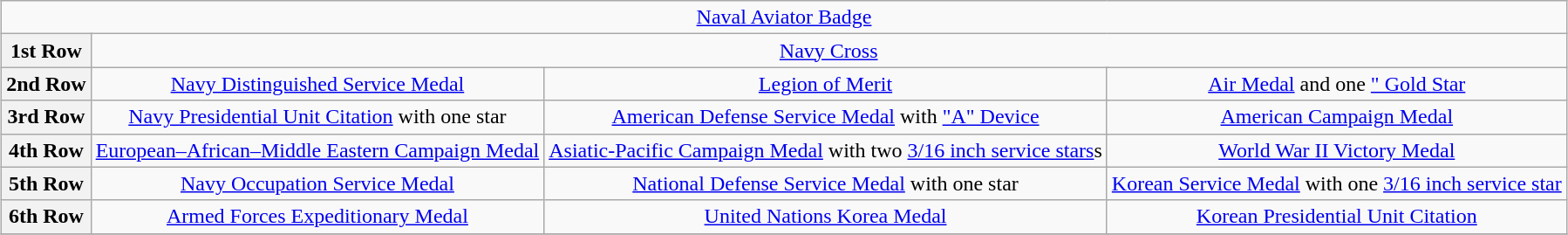<table class="wikitable" style="margin:1em auto; text-align:center;">
<tr>
<td colspan="14"><a href='#'>Naval Aviator Badge</a></td>
</tr>
<tr>
<th>1st Row</th>
<td colspan="14"><a href='#'>Navy Cross</a></td>
</tr>
<tr>
<th>2nd Row</th>
<td colspan="4"><a href='#'>Navy Distinguished Service Medal</a></td>
<td colspan="4"><a href='#'>Legion of Merit</a></td>
<td colspan="4"><a href='#'>Air Medal</a> and one <a href='#'>" Gold Star</a></td>
</tr>
<tr>
<th>3rd Row</th>
<td colspan="4"><a href='#'>Navy Presidential Unit Citation</a> with one star</td>
<td colspan="4"><a href='#'>American Defense Service Medal</a> with <a href='#'>"A" Device</a></td>
<td colspan="4"><a href='#'>American Campaign Medal</a></td>
</tr>
<tr>
<th>4th Row</th>
<td colspan="4"><a href='#'>European–African–Middle Eastern Campaign Medal</a></td>
<td colspan="4"><a href='#'>Asiatic-Pacific Campaign Medal</a> with two <a href='#'>3/16 inch service stars</a>s</td>
<td colspan="4"><a href='#'>World War II Victory Medal</a></td>
</tr>
<tr>
<th>5th Row</th>
<td colspan="4"><a href='#'>Navy Occupation Service Medal</a></td>
<td colspan="4"><a href='#'>National Defense Service Medal</a> with one star</td>
<td colspan="4"><a href='#'>Korean Service Medal</a> with one <a href='#'>3/16 inch service star</a></td>
</tr>
<tr>
<th>6th Row</th>
<td colspan="4"><a href='#'>Armed Forces Expeditionary Medal</a></td>
<td colspan="4"><a href='#'>United Nations Korea Medal</a></td>
<td colspan="4"><a href='#'>Korean Presidential Unit Citation</a></td>
</tr>
<tr>
</tr>
</table>
